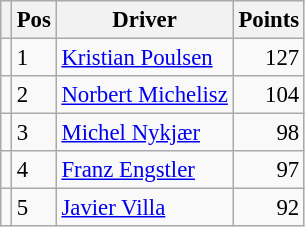<table class="wikitable" style="font-size: 95%;">
<tr>
<th></th>
<th>Pos</th>
<th>Driver</th>
<th>Points</th>
</tr>
<tr>
<td align="left"></td>
<td>1</td>
<td> <a href='#'>Kristian Poulsen</a></td>
<td align="right">127</td>
</tr>
<tr>
<td align="left"></td>
<td>2</td>
<td> <a href='#'>Norbert Michelisz</a></td>
<td align="right">104</td>
</tr>
<tr>
<td align="left"></td>
<td>3</td>
<td> <a href='#'>Michel Nykjær</a></td>
<td align="right">98</td>
</tr>
<tr>
<td align="left"></td>
<td>4</td>
<td> <a href='#'>Franz Engstler</a></td>
<td align="right">97</td>
</tr>
<tr>
<td align="left"></td>
<td>5</td>
<td> <a href='#'>Javier Villa</a></td>
<td align="right">92</td>
</tr>
</table>
